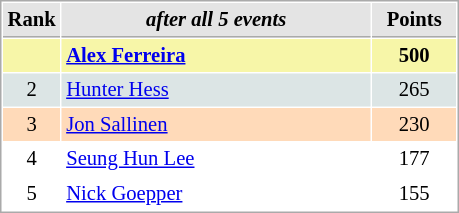<table cellspacing="1" cellpadding="3" style="border:1px solid #AAAAAA;font-size:86%">
<tr style="background-color: #E4E4E4;">
<th style="border-bottom:1px solid #AAAAAA; width: 10px;">Rank</th>
<th style="border-bottom:1px solid #AAAAAA; width: 200px;"><em>after all 5 events</em></th>
<th style="border-bottom:1px solid #AAAAAA; width: 50px;">Points</th>
</tr>
<tr style="background:#f7f6a8;">
<td align=center></td>
<td> <strong><a href='#'>Alex Ferreira</a></strong></td>
<td align=center><strong>500</strong></td>
</tr>
<tr style="background:#dce5e5;">
<td align=center>2</td>
<td> <a href='#'>Hunter Hess</a></td>
<td align=center>265</td>
</tr>
<tr style="background:#ffdab9;">
<td align=center>3</td>
<td> <a href='#'>Jon Sallinen</a></td>
<td align=center>230</td>
</tr>
<tr>
<td align=center>4</td>
<td> <a href='#'>Seung Hun Lee</a></td>
<td align=center>177</td>
</tr>
<tr>
<td align=center>5</td>
<td> <a href='#'>Nick Goepper</a></td>
<td align=center>155</td>
</tr>
</table>
